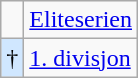<table class="wikitable">
<tr>
<td></td>
<td><a href='#'>Eliteserien</a></td>
</tr>
<tr>
<td style="background-color: #D0E7FF">†</td>
<td><a href='#'>1. divisjon</a></td>
</tr>
</table>
